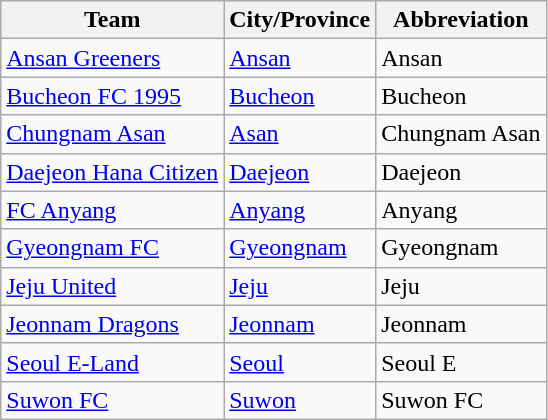<table class="wikitable">
<tr>
<th>Team</th>
<th>City/Province</th>
<th>Abbreviation</th>
</tr>
<tr>
<td><a href='#'>Ansan Greeners</a></td>
<td><a href='#'>Ansan</a></td>
<td>Ansan</td>
</tr>
<tr>
<td><a href='#'>Bucheon FC 1995</a></td>
<td><a href='#'>Bucheon</a></td>
<td>Bucheon</td>
</tr>
<tr>
<td><a href='#'>Chungnam Asan</a></td>
<td><a href='#'>Asan</a></td>
<td>Chungnam Asan</td>
</tr>
<tr>
<td><a href='#'>Daejeon Hana Citizen</a></td>
<td><a href='#'>Daejeon</a></td>
<td>Daejeon</td>
</tr>
<tr>
<td><a href='#'>FC Anyang</a></td>
<td><a href='#'>Anyang</a></td>
<td>Anyang</td>
</tr>
<tr>
<td><a href='#'>Gyeongnam FC</a></td>
<td><a href='#'>Gyeongnam</a></td>
<td>Gyeongnam</td>
</tr>
<tr>
<td><a href='#'>Jeju United</a></td>
<td><a href='#'>Jeju</a></td>
<td>Jeju</td>
</tr>
<tr>
<td><a href='#'>Jeonnam Dragons</a></td>
<td><a href='#'>Jeonnam</a></td>
<td>Jeonnam</td>
</tr>
<tr>
<td><a href='#'>Seoul E-Land</a></td>
<td><a href='#'>Seoul</a></td>
<td>Seoul E</td>
</tr>
<tr>
<td><a href='#'>Suwon FC</a></td>
<td><a href='#'>Suwon</a></td>
<td>Suwon FC</td>
</tr>
</table>
